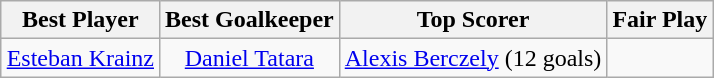<table class=wikitable style="text-align:center; margin:auto">
<tr>
<th>Best Player</th>
<th>Best Goalkeeper</th>
<th>Top Scorer</th>
<th>Fair Play</th>
</tr>
<tr>
<td> <a href='#'>Esteban Krainz</a></td>
<td> <a href='#'>Daniel Tatara</a></td>
<td> <a href='#'>Alexis Berczely</a> (12 goals)</td>
<td></td>
</tr>
</table>
